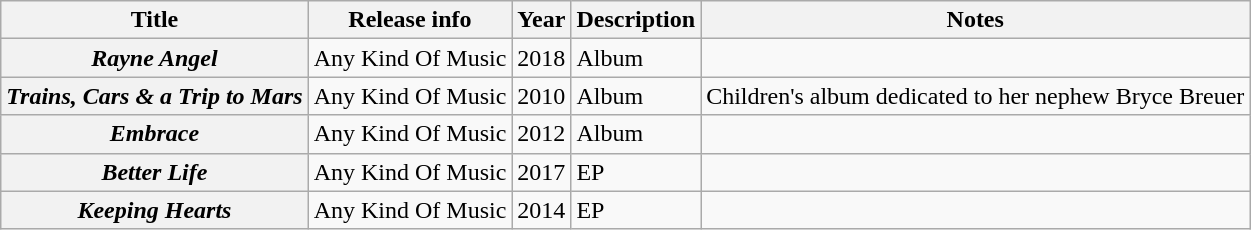<table class="wikitable plainrowheaders sortable">
<tr>
<th scope="col">Title</th>
<th scope="col">Release info</th>
<th scope="col">Year</th>
<th scope="col">Description</th>
<th scope="col" class="unsortable">Notes</th>
</tr>
<tr>
<th><em>Rayne Angel</em></th>
<td>Any Kind Of Music</td>
<td>2018</td>
<td>Album</td>
<td></td>
</tr>
<tr>
<th scope="row"><em>Trains, Cars & a Trip to Mars</em></th>
<td>Any Kind Of Music</td>
<td>2010</td>
<td>Album</td>
<td>Children's album dedicated to her nephew Bryce Breuer</td>
</tr>
<tr>
<th scope="row"><em>Embrace</em></th>
<td>Any Kind Of Music</td>
<td>2012</td>
<td>Album</td>
<td></td>
</tr>
<tr>
<th><em>Better Life</em></th>
<td>Any Kind Of Music</td>
<td>2017</td>
<td>EP</td>
<td></td>
</tr>
<tr>
<th scope="row"><em>Keeping Hearts</em></th>
<td>Any Kind Of Music</td>
<td>2014</td>
<td>EP</td>
<td></td>
</tr>
</table>
